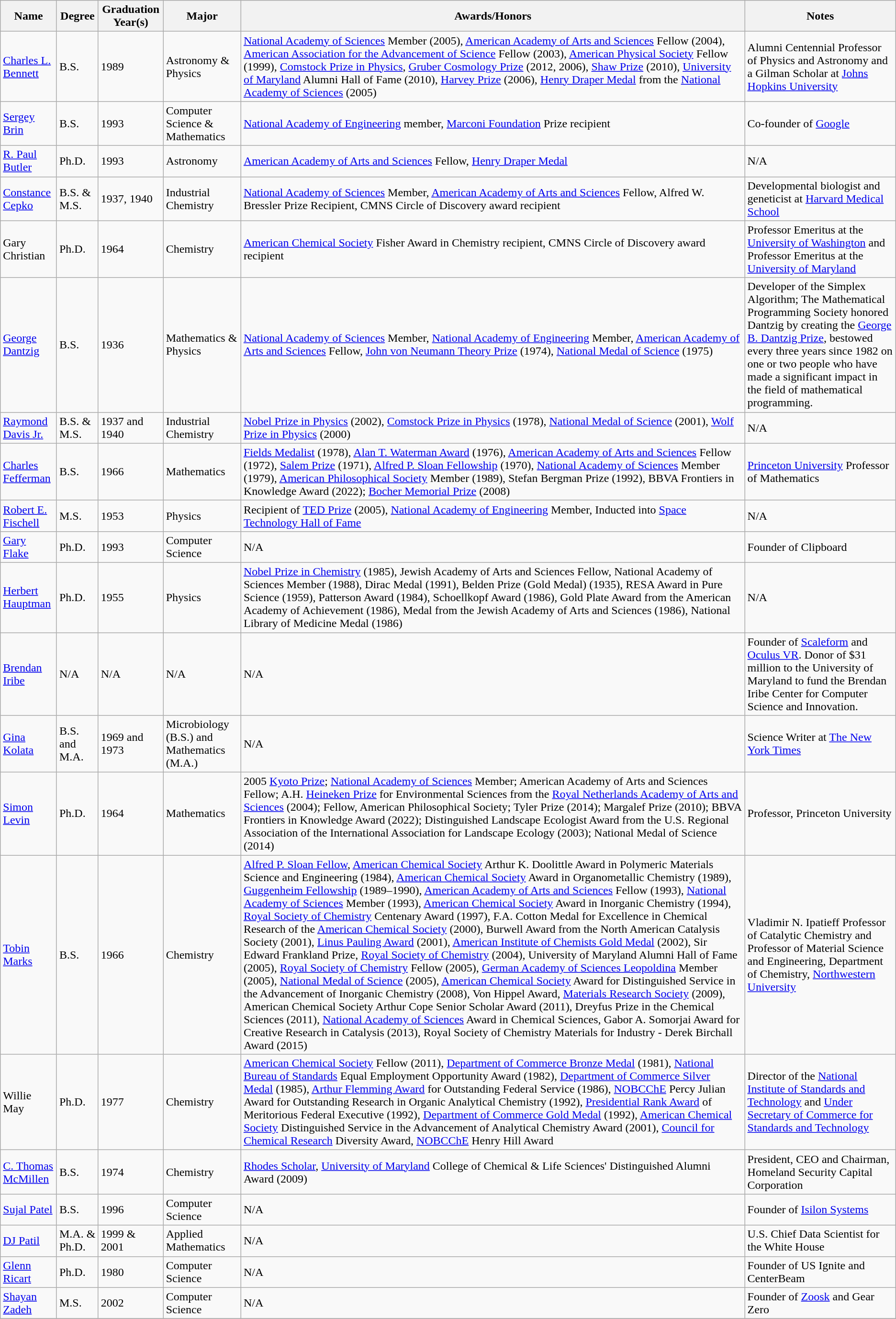<table class="wikitable sortable">
<tr>
<th>Name</th>
<th>Degree</th>
<th>Graduation Year(s)</th>
<th>Major</th>
<th>Awards/Honors</th>
<th>Notes</th>
</tr>
<tr>
<td><a href='#'>Charles L. Bennett</a></td>
<td>B.S.</td>
<td>1989</td>
<td>Astronomy & Physics</td>
<td><a href='#'>National Academy of Sciences</a> Member (2005), <a href='#'>American Academy of Arts and Sciences</a> Fellow (2004), <a href='#'>American Association for the Advancement of Science</a> Fellow (2003), <a href='#'>American Physical Society</a> Fellow (1999), <a href='#'>Comstock Prize in Physics</a>, <a href='#'>Gruber Cosmology Prize</a> (2012, 2006), <a href='#'>Shaw Prize</a> (2010), <a href='#'>University of Maryland</a> Alumni Hall of Fame (2010), <a href='#'>Harvey Prize</a> (2006), <a href='#'>Henry Draper Medal</a> from the <a href='#'>National Academy of Sciences</a> (2005)</td>
<td>Alumni Centennial Professor of Physics and Astronomy and a Gilman Scholar at <a href='#'>Johns Hopkins University</a></td>
</tr>
<tr>
<td><a href='#'>Sergey Brin</a></td>
<td>B.S.</td>
<td>1993</td>
<td>Computer Science & Mathematics</td>
<td><a href='#'>National Academy of Engineering</a> member, <a href='#'>Marconi Foundation</a> Prize recipient</td>
<td>Co-founder of <a href='#'>Google</a></td>
</tr>
<tr>
<td><a href='#'>R. Paul Butler</a></td>
<td>Ph.D.</td>
<td>1993</td>
<td>Astronomy</td>
<td><a href='#'>American Academy of Arts and Sciences</a> Fellow, <a href='#'>Henry Draper Medal</a></td>
<td>N/A</td>
</tr>
<tr>
<td><a href='#'>Constance Cepko</a></td>
<td>B.S. & M.S.</td>
<td>1937, 1940</td>
<td>Industrial Chemistry</td>
<td><a href='#'>National Academy of Sciences</a> Member, <a href='#'>American Academy of Arts and Sciences</a> Fellow, Alfred W. Bressler Prize Recipient, CMNS Circle of Discovery award recipient</td>
<td>Developmental biologist and geneticist at <a href='#'>Harvard Medical School</a></td>
</tr>
<tr>
<td>Gary Christian</td>
<td>Ph.D.</td>
<td>1964</td>
<td>Chemistry</td>
<td><a href='#'>American Chemical Society</a> Fisher Award in Chemistry recipient, CMNS Circle of Discovery award recipient</td>
<td>Professor Emeritus at the <a href='#'>University of Washington</a> and Professor Emeritus at the <a href='#'>University of Maryland</a></td>
</tr>
<tr>
<td><a href='#'>George Dantzig</a></td>
<td>B.S.</td>
<td>1936</td>
<td>Mathematics & Physics</td>
<td><a href='#'>National Academy of Sciences</a> Member, <a href='#'>National Academy of Engineering</a> Member, <a href='#'>American Academy of Arts and Sciences</a> Fellow, <a href='#'>John von Neumann Theory Prize</a> (1974), <a href='#'>National Medal of Science</a> (1975)</td>
<td>Developer of the Simplex Algorithm; The Mathematical Programming Society honored Dantzig by creating the <a href='#'>George B. Dantzig Prize</a>, bestowed every three years since 1982 on one or two people who have made a significant impact in the field of mathematical programming.</td>
</tr>
<tr>
<td><a href='#'>Raymond Davis Jr.</a></td>
<td>B.S. & M.S.</td>
<td>1937 and 1940</td>
<td>Industrial Chemistry</td>
<td><a href='#'>Nobel Prize in Physics</a> (2002), <a href='#'>Comstock Prize in Physics</a> (1978), <a href='#'>National Medal of Science</a> (2001), <a href='#'>Wolf Prize in Physics</a> (2000)</td>
<td>N/A</td>
</tr>
<tr>
<td><a href='#'>Charles Fefferman</a></td>
<td>B.S.</td>
<td>1966</td>
<td>Mathematics</td>
<td><a href='#'>Fields Medalist</a> (1978), <a href='#'>Alan T. Waterman Award</a> (1976), <a href='#'>American Academy of Arts and Sciences</a> Fellow (1972), <a href='#'>Salem Prize</a> (1971), <a href='#'>Alfred P. Sloan Fellowship</a> (1970), <a href='#'>National Academy of Sciences</a> Member (1979), <a href='#'>American Philosophical Society</a> Member (1989), Stefan Bergman Prize (1992), BBVA Frontiers in Knowledge Award (2022); <a href='#'>Bocher Memorial Prize</a> (2008)</td>
<td><a href='#'>Princeton University</a> Professor of Mathematics</td>
</tr>
<tr>
<td><a href='#'>Robert E. Fischell</a></td>
<td>M.S.</td>
<td>1953</td>
<td>Physics</td>
<td>Recipient of <a href='#'>TED Prize</a> (2005), <a href='#'>National Academy of Engineering</a> Member, Inducted into <a href='#'>Space Technology Hall of Fame</a></td>
<td>N/A</td>
</tr>
<tr>
<td><a href='#'>Gary Flake</a></td>
<td>Ph.D.</td>
<td>1993</td>
<td>Computer Science</td>
<td>N/A</td>
<td>Founder of Clipboard</td>
</tr>
<tr>
<td><a href='#'>Herbert Hauptman</a></td>
<td>Ph.D.</td>
<td>1955</td>
<td>Physics</td>
<td><a href='#'>Nobel Prize in Chemistry</a> (1985), Jewish Academy of Arts and Sciences Fellow, National Academy of Sciences Member (1988), Dirac Medal (1991), Belden Prize (Gold Medal) (1935), RESA Award in Pure Science (1959), Patterson Award (1984), Schoellkopf Award (1986), Gold Plate Award from the American Academy of Achievement (1986), Medal from the Jewish Academy of Arts and Sciences (1986), National Library of Medicine Medal (1986)</td>
<td>N/A</td>
</tr>
<tr>
<td><a href='#'>Brendan Iribe</a></td>
<td>N/A</td>
<td>N/A</td>
<td>N/A</td>
<td>N/A</td>
<td>Founder of <a href='#'>Scaleform</a> and <a href='#'>Oculus VR</a>. Donor of $31 million to the University of Maryland to fund the Brendan Iribe Center for Computer Science and Innovation.</td>
</tr>
<tr>
<td><a href='#'>Gina Kolata</a></td>
<td>B.S. and M.A.</td>
<td>1969 and 1973</td>
<td>Microbiology (B.S.) and Mathematics (M.A.)</td>
<td>N/A</td>
<td>Science Writer at <a href='#'>The New York Times</a></td>
</tr>
<tr>
<td><a href='#'>Simon Levin</a></td>
<td>Ph.D.</td>
<td>1964</td>
<td>Mathematics</td>
<td>2005 <a href='#'>Kyoto Prize</a>; <a href='#'>National Academy of Sciences</a> Member; American Academy of Arts and Sciences Fellow; A.H. <a href='#'>Heineken Prize</a> for Environmental Sciences from the <a href='#'>Royal Netherlands Academy of Arts and Sciences</a> (2004); Fellow, American Philosophical Society; Tyler Prize (2014); Margalef Prize (2010); BBVA Frontiers in Knowledge Award (2022); Distinguished Landscape Ecologist Award from the U.S. Regional Association of the International Association for Landscape Ecology (2003); National Medal of Science (2014)</td>
<td>Professor, Princeton University</td>
</tr>
<tr>
<td><a href='#'>Tobin Marks</a></td>
<td>B.S.</td>
<td>1966</td>
<td>Chemistry</td>
<td><a href='#'>Alfred P. Sloan Fellow</a>, <a href='#'>American Chemical Society</a> Arthur K. Doolittle Award in Polymeric Materials Science and Engineering (1984), <a href='#'>American Chemical Society</a> Award in Organometallic Chemistry (1989), <a href='#'>Guggenheim Fellowship</a> (1989–1990), <a href='#'>American Academy of Arts and Sciences</a> Fellow (1993), <a href='#'>National Academy of Sciences</a> Member (1993), <a href='#'>American Chemical Society</a> Award in Inorganic Chemistry (1994), <a href='#'>Royal Society of Chemistry</a> Centenary Award (1997), F.A. Cotton Medal for Excellence in Chemical Research of the <a href='#'>American Chemical Society</a> (2000), Burwell Award from the North American Catalysis Society (2001), <a href='#'>Linus Pauling Award</a> (2001), <a href='#'>American Institute of Chemists Gold Medal</a> (2002), Sir Edward Frankland Prize, <a href='#'>Royal Society of Chemistry</a> (2004), University of Maryland Alumni Hall of Fame (2005), <a href='#'>Royal Society of Chemistry</a> Fellow (2005), <a href='#'>German Academy of Sciences Leopoldina</a> Member (2005), <a href='#'>National Medal of Science</a> (2005), <a href='#'>American Chemical Society</a> Award for Distinguished Service in the Advancement of Inorganic Chemistry (2008), Von Hippel Award, <a href='#'>Materials Research Society</a> (2009), American Chemical Society Arthur Cope Senior Scholar Award (2011), Dreyfus Prize in the Chemical Sciences (2011), <a href='#'>National Academy of Sciences</a> Award in Chemical Sciences, Gabor A. Somorjai Award for Creative Research in Catalysis (2013), Royal Society of Chemistry Materials for Industry - Derek Birchall Award (2015)</td>
<td>Vladimir N. Ipatieff Professor of Catalytic Chemistry and Professor of Material Science and Engineering, Department of Chemistry, <a href='#'>Northwestern University</a></td>
</tr>
<tr>
<td>Willie May</td>
<td>Ph.D.</td>
<td>1977</td>
<td>Chemistry</td>
<td><a href='#'>American Chemical Society</a> Fellow (2011), <a href='#'>Department of Commerce Bronze Medal</a> (1981), <a href='#'>National Bureau of Standards</a> Equal Employment Opportunity Award (1982), <a href='#'>Department of Commerce Silver Medal</a> (1985), <a href='#'>Arthur Flemming Award</a> for Outstanding Federal Service (1986), <a href='#'>NOBCChE</a> Percy Julian Award for Outstanding Research in Organic Analytical Chemistry (1992), <a href='#'>Presidential Rank Award</a> of Meritorious Federal Executive (1992), <a href='#'>Department of Commerce Gold Medal</a> (1992), <a href='#'>American Chemical Society</a> Distinguished Service in the Advancement of Analytical Chemistry Award (2001), <a href='#'>Council for Chemical Research</a> Diversity Award, <a href='#'>NOBCChE</a> Henry Hill Award</td>
<td>Director of the <a href='#'>National Institute of Standards and Technology</a> and <a href='#'>Under Secretary of Commerce for Standards and Technology</a></td>
</tr>
<tr>
<td><a href='#'>C. Thomas McMillen</a></td>
<td>B.S.</td>
<td>1974</td>
<td>Chemistry</td>
<td><a href='#'>Rhodes Scholar</a>, <a href='#'>University of Maryland</a> College of Chemical & Life Sciences' Distinguished Alumni Award (2009)</td>
<td>President, CEO and Chairman, Homeland Security Capital Corporation</td>
</tr>
<tr>
<td><a href='#'>Sujal Patel</a></td>
<td>B.S.</td>
<td>1996</td>
<td>Computer Science</td>
<td>N/A</td>
<td>Founder of <a href='#'>Isilon Systems</a></td>
</tr>
<tr>
<td><a href='#'>DJ Patil</a></td>
<td>M.A. & Ph.D.</td>
<td>1999 & 2001</td>
<td>Applied Mathematics</td>
<td>N/A</td>
<td>U.S. Chief Data Scientist for the White House</td>
</tr>
<tr>
<td><a href='#'>Glenn Ricart</a></td>
<td>Ph.D.</td>
<td>1980</td>
<td>Computer Science</td>
<td>N/A</td>
<td>Founder of US Ignite and CenterBeam</td>
</tr>
<tr>
<td><a href='#'>Shayan Zadeh</a></td>
<td>M.S.</td>
<td>2002</td>
<td>Computer Science</td>
<td>N/A</td>
<td>Founder of <a href='#'>Zoosk</a> and Gear Zero</td>
</tr>
<tr>
</tr>
</table>
